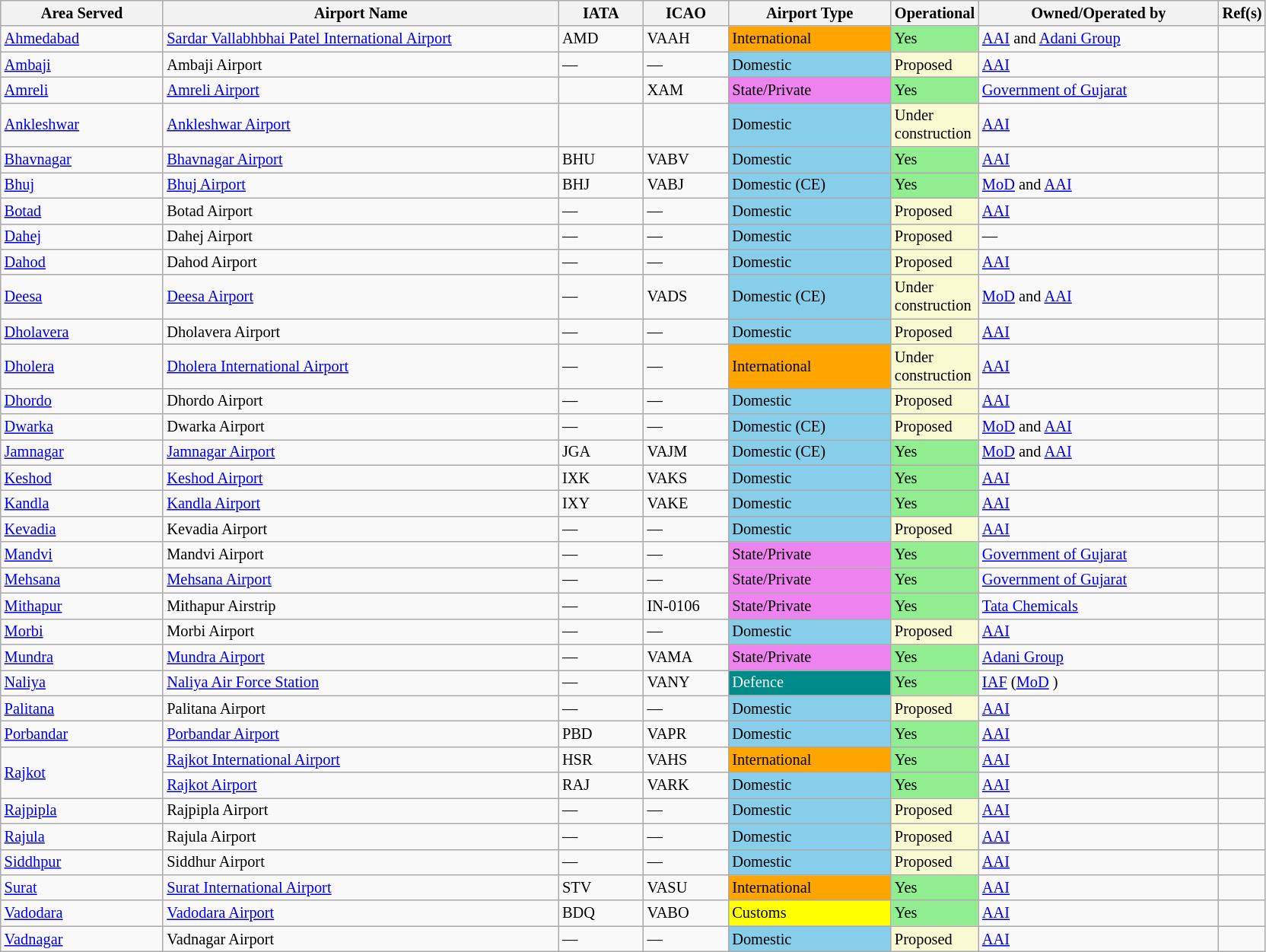<table class="sortable wikitable" style="font-size: 85%">
<tr>
<th style="width:10em;">Area Served</th>
<th style="width:25em;">Airport Name</th>
<th style="width:5em;">IATA</th>
<th style="width:5em;">ICAO</th>
<th style="width:10em;">Airport Type</th>
<th style="width:5em;">Operational</th>
<th style="width:15em;">Owned/Operated by</th>
<th>Ref(s)</th>
</tr>
<tr>
<td><a href='#'>Ahmedabad</a></td>
<td><a href='#'>Sardar Vallabhbhai Patel International Airport</a></td>
<td>AMD</td>
<td>VAAH</td>
<td style="background:orange;">International</td>
<td style="background:lightgreen;">Yes</td>
<td><a href='#'>AAI</a> and <a href='#'>Adani Group</a></td>
<td></td>
</tr>
<tr>
<td><a href='#'>Ambaji</a></td>
<td>Ambaji Airport</td>
<td>—</td>
<td>—</td>
<td style="background:skyblue;">Domestic</td>
<td style="background:LightGoldenRodYellow; color:black;">Proposed</td>
<td><a href='#'>AAI</a></td>
<td></td>
</tr>
<tr>
<td><a href='#'>Amreli</a></td>
<td><a href='#'>Amreli Airport</a></td>
<td></td>
<td>XAM</td>
<td style="background:violet;">State/Private</td>
<td style="background:lightgreen;">Yes</td>
<td><a href='#'>Government of Gujarat</a></td>
<td></td>
</tr>
<tr>
<td><a href='#'>Ankleshwar</a></td>
<td><a href='#'>Ankleshwar Airport</a></td>
<td></td>
<td></td>
<td style="background:skyblue;">Domestic</td>
<td style="background:LightGoldenRodYellow; color:black;">Under construction</td>
<td><a href='#'>AAI</a></td>
<td></td>
</tr>
<tr>
<td><a href='#'>Bhavnagar</a></td>
<td><a href='#'>Bhavnagar Airport</a></td>
<td>BHU</td>
<td>VABV</td>
<td style="background:skyblue;">Domestic</td>
<td style="background:lightgreen;">Yes</td>
<td><a href='#'>AAI</a></td>
<td></td>
</tr>
<tr>
<td><a href='#'>Bhuj</a></td>
<td><a href='#'>Bhuj Airport</a></td>
<td>BHJ</td>
<td>VABJ</td>
<td style="background:skyblue;">Domestic (CE)</td>
<td style="background:lightgreen;">Yes</td>
<td><a href='#'>MoD</a> and <a href='#'>AAI</a></td>
<td></td>
</tr>
<tr>
<td><a href='#'>Botad</a></td>
<td>Botad Airport</td>
<td>—</td>
<td>—</td>
<td style="background:skyblue;">Domestic</td>
<td style="background:LightGoldenRodYellow; color:black;">Proposed</td>
<td><a href='#'>AAI</a></td>
<td></td>
</tr>
<tr>
<td><a href='#'>Dahej</a></td>
<td>Dahej Airport</td>
<td>—</td>
<td>—</td>
<td style="background:skyblue;">Domestic</td>
<td style="background:LightGoldenRodYellow; color:black;">Proposed</td>
<td>—</td>
<td></td>
</tr>
<tr>
<td><a href='#'>Dahod</a></td>
<td>Dahod Airport</td>
<td>—</td>
<td>—</td>
<td style="background:skyblue;">Domestic</td>
<td style="background:LightGoldenRodYellow; color:black;">Proposed</td>
<td><a href='#'>AAI</a></td>
<td></td>
</tr>
<tr>
<td><a href='#'>Deesa</a></td>
<td><a href='#'>Deesa Airport</a></td>
<td>—</td>
<td>VADS</td>
<td style="background:skyblue;">Domestic (CE)</td>
<td style="background:LightGoldenRodYellow; color:black;">Under construction</td>
<td><a href='#'>MoD</a> and <a href='#'>AAI</a></td>
<td></td>
</tr>
<tr>
<td><a href='#'>Dholavera</a></td>
<td>Dholavera Airport</td>
<td>—</td>
<td>—</td>
<td style="background:skyblue;">Domestic</td>
<td style="background:LightGoldenRodYellow; color:black;">Proposed</td>
<td><a href='#'>AAI</a></td>
<td></td>
</tr>
<tr>
<td><a href='#'>Dholera</a></td>
<td><a href='#'>Dholera International Airport</a></td>
<td>—</td>
<td>—</td>
<td style="background:orange;">International</td>
<td style="background:LightGoldenRodYellow; color:black;">Under construction</td>
<td><a href='#'>AAI</a></td>
<td></td>
</tr>
<tr>
<td><a href='#'>Dhordo</a></td>
<td>Dhordo Airport</td>
<td>—</td>
<td>—</td>
<td style="background:skyblue;">Domestic</td>
<td style="background:LightGoldenRodYellow; color:black;">Proposed</td>
<td><a href='#'>AAI</a></td>
<td></td>
</tr>
<tr>
<td><a href='#'>Dwarka</a></td>
<td>Dwarka Airport</td>
<td>—</td>
<td>—</td>
<td style="background:skyblue;">Domestic (CE)</td>
<td style="background:LightGoldenRodYellow; color:black;">Proposed</td>
<td><a href='#'>MoD</a> and <a href='#'>AAI</a></td>
<td></td>
</tr>
<tr>
<td><a href='#'>Jamnagar</a></td>
<td><a href='#'>Jamnagar Airport</a></td>
<td>JGA</td>
<td>VAJM</td>
<td style="background:skyblue;">Domestic (CE)</td>
<td style="background:lightgreen;">Yes</td>
<td><a href='#'>MoD</a> and <a href='#'>AAI</a></td>
<td></td>
</tr>
<tr>
<td><a href='#'>Keshod</a></td>
<td><a href='#'>Keshod Airport</a></td>
<td>IXK</td>
<td>VAKS</td>
<td style="background:skyblue;">Domestic</td>
<td style="background:lightgreen;">Yes</td>
<td><a href='#'>AAI</a></td>
<td></td>
</tr>
<tr>
<td><a href='#'>Kandla</a></td>
<td><a href='#'>Kandla Airport</a></td>
<td>IXY</td>
<td>VAKE</td>
<td style="background:skyblue;">Domestic</td>
<td style="background:lightgreen;">Yes</td>
<td><a href='#'>AAI</a></td>
<td></td>
</tr>
<tr>
<td><a href='#'>Kevadia</a></td>
<td>Kevadia Airport</td>
<td>—</td>
<td>—</td>
<td style="background:skyblue;">Domestic</td>
<td style="background:LightGoldenRodYellow; color:black;">Proposed</td>
<td><a href='#'>AAI</a></td>
<td></td>
</tr>
<tr>
<td><a href='#'>Mandvi</a></td>
<td>Mandvi Airport</td>
<td>—</td>
<td>—</td>
<td style="background:violet;">State/Private</td>
<td style="background:lightgreen;">Yes</td>
<td><a href='#'>Government of Gujarat</a></td>
<td></td>
</tr>
<tr>
<td><a href='#'>Mehsana</a></td>
<td><a href='#'>Mehsana Airport</a></td>
<td>—</td>
<td>—</td>
<td style="background:violet;">State/Private</td>
<td style="background:lightgreen;">Yes</td>
<td><a href='#'>Government of Gujarat</a></td>
<td></td>
</tr>
<tr>
<td><a href='#'>Mithapur</a></td>
<td>Mithapur Airstrip</td>
<td>—</td>
<td>IN-0106</td>
<td style="background:violet;">State/Private</td>
<td style="background:lightgreen;">Yes</td>
<td><a href='#'>Tata Chemicals</a></td>
<td></td>
</tr>
<tr>
<td><a href='#'>Morbi</a></td>
<td>Morbi Airport</td>
<td>—</td>
<td>—</td>
<td style="background:skyblue;">Domestic</td>
<td style="background:LightGoldenRodYellow; color:black;">Proposed</td>
<td><a href='#'>AAI</a></td>
<td></td>
</tr>
<tr>
<td><a href='#'>Mundra</a></td>
<td><a href='#'>Mundra Airport</a></td>
<td>—</td>
<td>VAMA</td>
<td style="background:violet;">State/Private</td>
<td style="background:lightgreen;">Yes</td>
<td><a href='#'>Adani Group</a></td>
<td></td>
</tr>
<tr>
<td><a href='#'>Naliya</a></td>
<td><a href='#'>Naliya Air Force Station</a></td>
<td>—</td>
<td>VANY</td>
<td style="background:DarkCyan; color:white;">Defence</td>
<td style="background:lightgreen;">Yes</td>
<td><a href='#'>IAF</a> (<a href='#'>MoD</a> )</td>
<td></td>
</tr>
<tr>
<td><a href='#'>Palitana</a></td>
<td>Palitana Airport</td>
<td>—</td>
<td>—</td>
<td style="background:skyblue;">Domestic</td>
<td style="background:LightGoldenRodYellow; color:black;">Proposed</td>
<td><a href='#'>AAI</a></td>
<td></td>
</tr>
<tr>
<td><a href='#'>Porbandar</a></td>
<td><a href='#'>Porbandar Airport</a></td>
<td>PBD</td>
<td>VAPR</td>
<td style="background:skyblue;">Domestic</td>
<td style="background:lightgreen;">Yes</td>
<td><a href='#'>AAI</a></td>
<td></td>
</tr>
<tr>
<td rowspan="2"><a href='#'>Rajkot</a></td>
<td><a href='#'>Rajkot International Airport</a></td>
<td>HSR</td>
<td>VAHS</td>
<td style="background:orange;">International</td>
<td style="background:lightgreen;">Yes</td>
<td><a href='#'>AAI</a></td>
<td></td>
</tr>
<tr>
<td><a href='#'>Rajkot Airport</a></td>
<td>RAJ</td>
<td>VARK</td>
<td style="background:skyblue;">Domestic</td>
<td style="background:lightgreen;">Yes</td>
<td><a href='#'>AAI</a></td>
<td></td>
</tr>
<tr>
<td><a href='#'>Rajpipla</a></td>
<td>Rajpipla Airport</td>
<td>—</td>
<td>—</td>
<td style="background:skyblue;">Domestic</td>
<td style="background:LightGoldenRodYellow; color:black;">Proposed</td>
<td><a href='#'>AAI</a></td>
<td></td>
</tr>
<tr>
<td><a href='#'>Rajula</a></td>
<td>Rajula Airport</td>
<td>—</td>
<td>—</td>
<td style="background:skyblue;">Domestic</td>
<td style="background:LightGoldenRodYellow; color:black;">Proposed</td>
<td><a href='#'>AAI</a></td>
<td></td>
</tr>
<tr>
<td><a href='#'>Siddhpur</a></td>
<td>Siddhur Airport</td>
<td>—</td>
<td>—</td>
<td style="background:skyblue;">Domestic</td>
<td style="background:LightGoldenRodYellow; color:black;">Proposed</td>
<td><a href='#'>AAI</a></td>
<td></td>
</tr>
<tr>
<td><a href='#'>Surat</a></td>
<td><a href='#'>Surat International Airport</a></td>
<td>STV</td>
<td>VASU</td>
<td style="background:orange;">International</td>
<td style="background:lightgreen;">Yes</td>
<td><a href='#'>AAI</a></td>
<td></td>
</tr>
<tr>
<td><a href='#'>Vadodara</a></td>
<td><a href='#'>Vadodara Airport</a></td>
<td>BDQ</td>
<td>VABO</td>
<td style="background:yellow;">Customs</td>
<td style="background:lightgreen;">Yes</td>
<td><a href='#'>AAI</a></td>
<td></td>
</tr>
<tr>
<td><a href='#'>Vadnagar</a></td>
<td>Vadnagar Airport</td>
<td>—</td>
<td>—</td>
<td style="background:skyblue;">Domestic</td>
<td style="background:LightGoldenRodYellow; color:black;">Proposed</td>
<td><a href='#'>AAI</a></td>
<td></td>
</tr>
</table>
